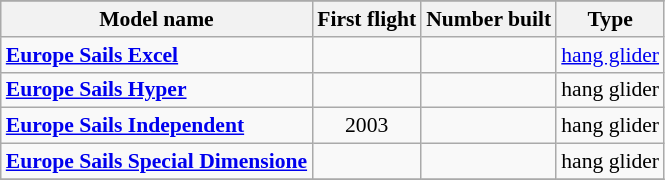<table class="wikitable" align=center style="font-size:90%;">
<tr>
</tr>
<tr style="background:#efefef;">
<th>Model name</th>
<th>First flight</th>
<th>Number built</th>
<th>Type</th>
</tr>
<tr>
<td align=left><strong><a href='#'>Europe Sails Excel</a></strong></td>
<td align=center></td>
<td align=center></td>
<td align=left><a href='#'>hang glider</a></td>
</tr>
<tr>
<td align=left><strong><a href='#'>Europe Sails Hyper</a></strong></td>
<td align=center></td>
<td align=center></td>
<td align=left>hang glider</td>
</tr>
<tr>
<td align=left><strong><a href='#'>Europe Sails Independent</a></strong></td>
<td align=center>2003</td>
<td align=center></td>
<td align=left>hang glider</td>
</tr>
<tr>
<td align=left><strong><a href='#'>Europe Sails Special Dimensione</a></strong></td>
<td align=center></td>
<td align=center></td>
<td align=left>hang glider</td>
</tr>
<tr>
</tr>
</table>
